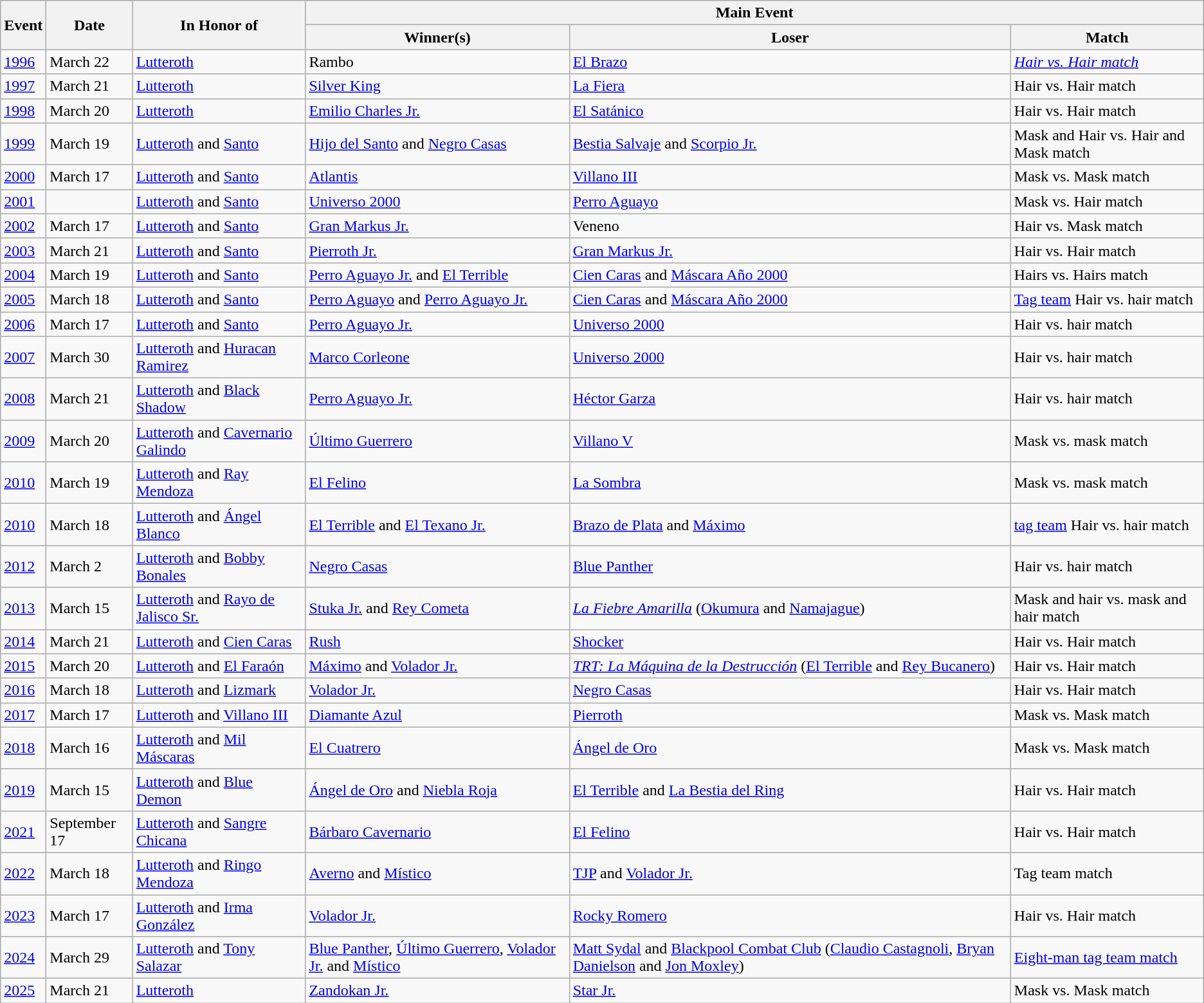<table class="wikitable" align="center">
<tr>
<th rowspan=2>Event</th>
<th rowspan=2>Date</th>
<th rowspan=2>In Honor of</th>
<th colspan=3>Main Event</th>
</tr>
<tr>
<th>Winner(s)</th>
<th>Loser</th>
<th>Match</th>
</tr>
<tr>
<td><a href='#'>1996</a></td>
<td>March 22</td>
<td><a href='#'>Lutteroth</a></td>
<td>Rambo</td>
<td><a href='#'>El Brazo</a></td>
<td><em><a href='#'>Hair vs. Hair match</a></em></td>
</tr>
<tr>
<td><a href='#'>1997</a></td>
<td>March 21</td>
<td><a href='#'>Lutteroth</a></td>
<td><a href='#'>Silver King</a></td>
<td><a href='#'>La Fiera</a></td>
<td>Hair vs. Hair match</td>
</tr>
<tr>
<td><a href='#'>1998</a></td>
<td>March 20</td>
<td><a href='#'>Lutteroth</a></td>
<td><a href='#'>Emilio Charles Jr.</a></td>
<td><a href='#'>El Satánico</a></td>
<td>Hair vs. Hair match</td>
</tr>
<tr>
<td><a href='#'>1999</a></td>
<td>March 19</td>
<td><a href='#'>Lutteroth</a> and <a href='#'>Santo</a></td>
<td><a href='#'>Hijo del Santo</a> and <a href='#'>Negro Casas</a></td>
<td><a href='#'>Bestia Salvaje</a> and <a href='#'>Scorpio Jr.</a></td>
<td>Mask and Hair vs. Hair and Mask match</td>
</tr>
<tr>
<td><a href='#'>2000</a></td>
<td>March 17</td>
<td><a href='#'>Lutteroth</a> and <a href='#'>Santo</a></td>
<td><a href='#'>Atlantis</a></td>
<td><a href='#'>Villano III</a></td>
<td>Mask vs. Mask match</td>
</tr>
<tr>
<td><a href='#'>2001</a></td>
<td></td>
<td><a href='#'>Lutteroth</a> and <a href='#'>Santo</a></td>
<td><a href='#'>Universo 2000</a></td>
<td><a href='#'>Perro Aguayo</a></td>
<td>Mask vs. Hair match</td>
</tr>
<tr>
<td><a href='#'>2002</a></td>
<td>March 17</td>
<td><a href='#'>Lutteroth</a> and <a href='#'>Santo</a></td>
<td><a href='#'>Gran Markus Jr.</a></td>
<td>Veneno</td>
<td>Hair vs. Mask match</td>
</tr>
<tr>
<td><a href='#'>2003</a></td>
<td>March 21</td>
<td><a href='#'>Lutteroth</a> and <a href='#'>Santo</a></td>
<td><a href='#'>Pierroth Jr.</a></td>
<td><a href='#'>Gran Markus Jr.</a></td>
<td>Hair vs. Hair match</td>
</tr>
<tr>
<td><a href='#'>2004</a></td>
<td>March 19</td>
<td><a href='#'>Lutteroth</a> and <a href='#'>Santo</a></td>
<td><a href='#'>Perro Aguayo Jr.</a> and <a href='#'>El Terrible</a></td>
<td><a href='#'>Cien Caras</a> and <a href='#'>Máscara Año 2000</a></td>
<td>Hairs vs. Hairs match</td>
</tr>
<tr>
<td><a href='#'>2005</a></td>
<td>March 18</td>
<td><a href='#'>Lutteroth</a> and <a href='#'>Santo</a></td>
<td><a href='#'>Perro Aguayo</a> and <a href='#'>Perro Aguayo Jr.</a></td>
<td><a href='#'>Cien Caras</a> and <a href='#'>Máscara Año 2000</a></td>
<td><a href='#'>Tag team</a> Hair vs. hair match</td>
</tr>
<tr>
<td><a href='#'>2006</a></td>
<td>March 17</td>
<td><a href='#'>Lutteroth</a> and <a href='#'>Santo</a></td>
<td><a href='#'>Perro Aguayo Jr.</a></td>
<td><a href='#'>Universo 2000</a></td>
<td>Hair vs. hair match</td>
</tr>
<tr>
<td><a href='#'>2007</a></td>
<td>March 30</td>
<td><a href='#'>Lutteroth</a> and <a href='#'>Huracan Ramirez</a></td>
<td><a href='#'>Marco Corleone</a></td>
<td><a href='#'>Universo 2000</a></td>
<td>Hair vs. hair match</td>
</tr>
<tr>
<td><a href='#'>2008</a></td>
<td>March 21</td>
<td><a href='#'>Lutteroth</a> and <a href='#'>Black Shadow</a></td>
<td><a href='#'>Perro Aguayo Jr.</a></td>
<td><a href='#'>Héctor Garza</a></td>
<td>Hair vs. hair match</td>
</tr>
<tr>
<td><a href='#'>2009</a></td>
<td>March 20</td>
<td><a href='#'>Lutteroth</a> and <a href='#'>Cavernario Galindo</a></td>
<td><a href='#'>Último Guerrero</a></td>
<td><a href='#'>Villano V</a></td>
<td>Mask vs. mask match</td>
</tr>
<tr>
<td><a href='#'>2010</a></td>
<td>March 19</td>
<td><a href='#'>Lutteroth</a> and <a href='#'>Ray Mendoza</a></td>
<td><a href='#'>El Felino</a></td>
<td><a href='#'>La Sombra</a></td>
<td>Mask vs. mask match</td>
</tr>
<tr>
<td><a href='#'>2010</a></td>
<td>March 18</td>
<td><a href='#'>Lutteroth</a> and <a href='#'>Ángel Blanco</a></td>
<td><a href='#'>El Terrible</a> and <a href='#'>El Texano Jr.</a></td>
<td><a href='#'>Brazo de Plata</a> and <a href='#'>Máximo</a></td>
<td><a href='#'>tag team</a> Hair vs. hair match</td>
</tr>
<tr>
<td><a href='#'>2012</a></td>
<td>March 2</td>
<td><a href='#'>Lutteroth</a> and <a href='#'>Bobby Bonales</a></td>
<td><a href='#'>Negro Casas</a></td>
<td><a href='#'>Blue Panther</a></td>
<td>Hair vs. hair match</td>
</tr>
<tr>
<td><a href='#'>2013</a></td>
<td>March 15</td>
<td><a href='#'>Lutteroth</a> and <a href='#'>Rayo de Jalisco Sr.</a></td>
<td><a href='#'>Stuka Jr.</a> and <a href='#'>Rey Cometa</a></td>
<td><em><a href='#'>La Fiebre Amarilla</a></em> (<a href='#'>Okumura</a> and <a href='#'>Namajague</a>)</td>
<td>Mask and hair vs. mask and hair match</td>
</tr>
<tr>
<td><a href='#'>2014</a></td>
<td>March 21</td>
<td><a href='#'>Lutteroth</a> and <a href='#'>Cien Caras</a></td>
<td><a href='#'>Rush</a></td>
<td><a href='#'>Shocker</a></td>
<td>Hair vs. Hair match</td>
</tr>
<tr>
<td><a href='#'>2015</a></td>
<td>March 20</td>
<td><a href='#'>Lutteroth</a> and <a href='#'>El Faraón</a></td>
<td><a href='#'>Máximo</a> and <a href='#'>Volador Jr.</a></td>
<td><em><a href='#'>TRT: La Máquina de la Destrucción</a></em> (<a href='#'>El Terrible</a> and <a href='#'>Rey Bucanero</a>)</td>
<td>Hair vs. Hair match</td>
</tr>
<tr>
<td><a href='#'>2016</a></td>
<td>March 18</td>
<td><a href='#'>Lutteroth</a> and <a href='#'>Lizmark</a></td>
<td><a href='#'>Volador Jr.</a></td>
<td><a href='#'>Negro Casas</a></td>
<td>Hair vs. Hair match </td>
</tr>
<tr>
<td><a href='#'>2017</a></td>
<td>March 17</td>
<td><a href='#'>Lutteroth</a> and <a href='#'>Villano III</a></td>
<td><a href='#'>Diamante Azul</a></td>
<td><a href='#'>Pierroth</a></td>
<td>Mask vs. Mask match</td>
</tr>
<tr>
<td><a href='#'>2018</a></td>
<td>March 16</td>
<td><a href='#'>Lutteroth</a> and <a href='#'>Mil Máscaras</a></td>
<td><a href='#'>El Cuatrero</a></td>
<td><a href='#'>Ángel de Oro</a></td>
<td>Mask vs. Mask match</td>
</tr>
<tr>
<td><a href='#'>2019</a></td>
<td>March 15</td>
<td><a href='#'>Lutteroth</a> and <a href='#'>Blue Demon</a></td>
<td><a href='#'>Ángel de Oro</a> and <a href='#'>Niebla Roja</a></td>
<td><a href='#'>El Terrible</a> and <a href='#'>La Bestia del Ring</a></td>
<td>Hair vs. Hair match</td>
</tr>
<tr>
<td><a href='#'>2021</a></td>
<td>September 17</td>
<td><a href='#'>Lutteroth</a> and <a href='#'>Sangre Chicana</a></td>
<td><a href='#'>Bárbaro Cavernario</a></td>
<td><a href='#'>El Felino</a></td>
<td>Hair vs. Hair match</td>
</tr>
<tr>
<td><a href='#'>2022</a></td>
<td>March 18</td>
<td><a href='#'>Lutteroth</a> and <a href='#'>Ringo Mendoza</a></td>
<td><a href='#'>Averno</a> and <a href='#'>Místico</a></td>
<td><a href='#'>TJP</a> and <a href='#'>Volador Jr.</a></td>
<td>Tag team match</td>
</tr>
<tr>
<td><a href='#'>2023</a></td>
<td>March 17</td>
<td><a href='#'>Lutteroth</a> and <a href='#'>Irma González</a></td>
<td><a href='#'>Volador Jr.</a></td>
<td><a href='#'>Rocky Romero</a></td>
<td>Hair vs. Hair match</td>
</tr>
<tr>
<td><a href='#'>2024</a></td>
<td>March 29</td>
<td><a href='#'>Lutteroth</a> and <a href='#'>Tony Salazar</a></td>
<td><a href='#'>Blue Panther</a>, <a href='#'>Último Guerrero</a>, <a href='#'>Volador Jr.</a> and <a href='#'>Místico</a></td>
<td><a href='#'>Matt Sydal</a> and <a href='#'>Blackpool Combat Club</a> (<a href='#'>Claudio Castagnoli</a>, <a href='#'>Bryan Danielson</a> and <a href='#'>Jon Moxley</a>)</td>
<td><a href='#'>Eight-man tag team match</a></td>
</tr>
<tr>
<td><a href='#'>2025</a></td>
<td>March 21</td>
<td><a href='#'>Lutteroth</a></td>
<td><a href='#'>Zandokan Jr.</a></td>
<td><a href='#'>Star Jr.</a></td>
<td>Mask vs. Mask match</td>
</tr>
</table>
